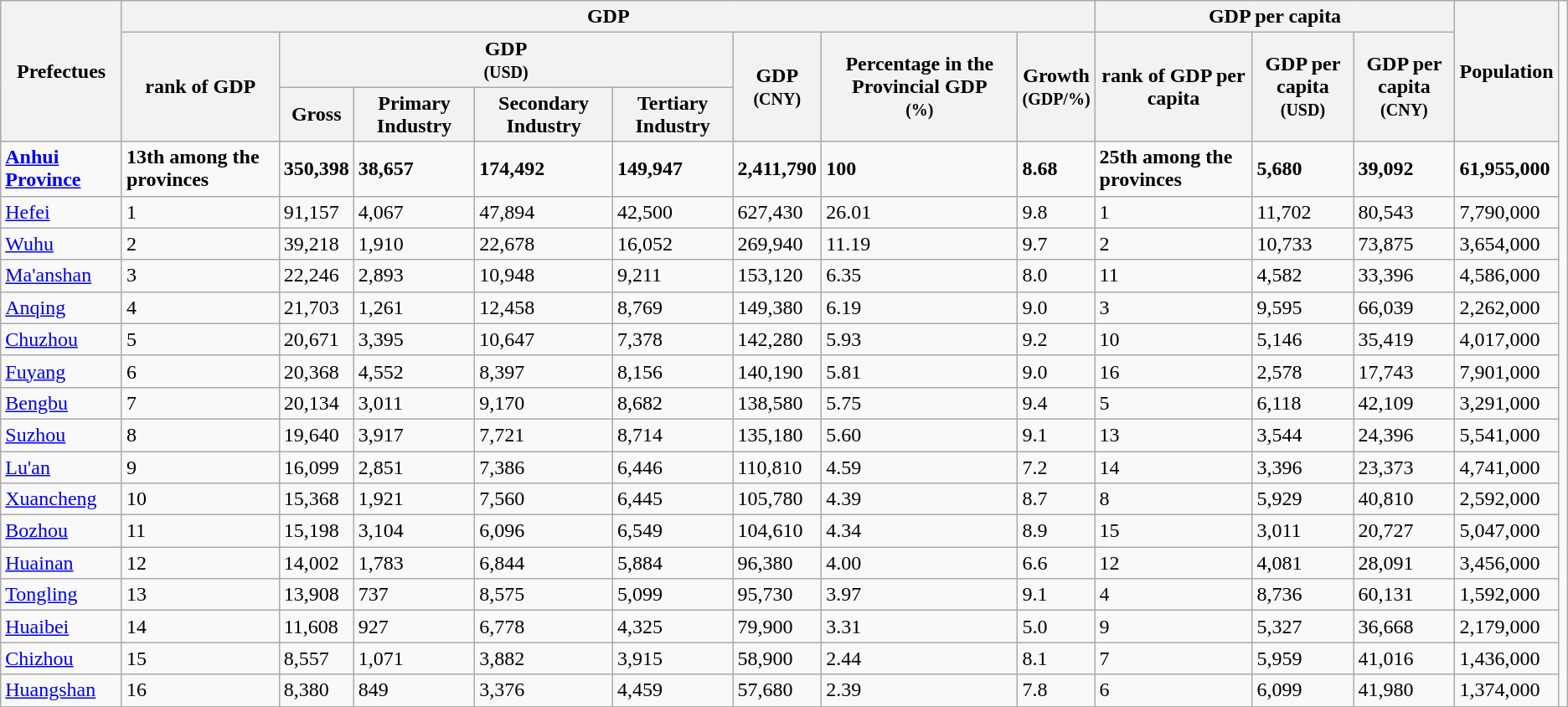<table class="wikitable">
<tr>
<th rowspan="3">Prefectues</th>
<th colspan="8">GDP</th>
<th colspan="3">GDP per capita</th>
<th rowspan="3">Population</th>
<td rowspan="20"></td>
</tr>
<tr>
<th rowspan="2">rank of GDP</th>
<th colspan="4">GDP<br><small>(USD)</small></th>
<th rowspan="2">GDP<br><small>(CNY)</small></th>
<th rowspan="2">Percentage in the Provincial GDP<br><small>(%)</small></th>
<th rowspan="2">Growth<br><small>(GDP/%)</small></th>
<th rowspan="2">rank of GDP per capita</th>
<th rowspan="2">GDP per capita<br><small>(USD)</small></th>
<th rowspan="2">GDP per capita<br><small>(CNY)</small></th>
</tr>
<tr>
<th>Gross</th>
<th>Primary Industry</th>
<th>Secondary Industry</th>
<th>Tertiary Industry</th>
</tr>
<tr>
<td><a href='#'><strong>Anhui Province</strong></a></td>
<td><strong>13th among the provinces</strong></td>
<td><strong>350,398</strong></td>
<td><strong>38,657</strong></td>
<td><strong>174,492</strong></td>
<td><strong>149,947</strong></td>
<td><strong>2,411,790</strong></td>
<td><strong>100</strong></td>
<td><strong>8.68</strong></td>
<td><strong>25th among the provinces</strong></td>
<td><strong>5,680</strong></td>
<td><strong>39,092</strong></td>
<td><strong>61,955,000</strong></td>
</tr>
<tr>
<td><a href='#'>Hefei</a></td>
<td>1</td>
<td>91,157</td>
<td>4,067</td>
<td>47,894</td>
<td>42,500</td>
<td>627,430</td>
<td>26.01</td>
<td>9.8</td>
<td>1</td>
<td>11,702</td>
<td>80,543</td>
<td>7,790,000</td>
</tr>
<tr>
<td><a href='#'>Wuhu</a></td>
<td>2</td>
<td>39,218</td>
<td>1,910</td>
<td>22,678</td>
<td>16,052</td>
<td>269,940</td>
<td>11.19</td>
<td>9.7</td>
<td>2</td>
<td>10,733</td>
<td>73,875</td>
<td>3,654,000</td>
</tr>
<tr>
<td><a href='#'>Ma'anshan</a></td>
<td>3</td>
<td>22,246</td>
<td>2,893</td>
<td>10,948</td>
<td>9,211</td>
<td>153,120</td>
<td>6.35</td>
<td>8.0</td>
<td>11</td>
<td>4,582</td>
<td>33,396</td>
<td>4,586,000</td>
</tr>
<tr>
<td><a href='#'>Anqing</a></td>
<td>4</td>
<td>21,703</td>
<td>1,261</td>
<td>12,458</td>
<td>8,769</td>
<td>149,380</td>
<td>6.19</td>
<td>9.0</td>
<td>3</td>
<td>9,595</td>
<td>66,039</td>
<td>2,262,000</td>
</tr>
<tr>
<td><a href='#'>Chuzhou</a></td>
<td>5</td>
<td>20,671</td>
<td>3,395</td>
<td>10,647</td>
<td>7,378</td>
<td>142,280</td>
<td>5.93</td>
<td>9.2</td>
<td>10</td>
<td>5,146</td>
<td>35,419</td>
<td>4,017,000</td>
</tr>
<tr>
<td><a href='#'>Fuyang</a></td>
<td>6</td>
<td>20,368</td>
<td>4,552</td>
<td>8,397</td>
<td>8,156</td>
<td>140,190</td>
<td>5.81</td>
<td>9.0</td>
<td>16</td>
<td>2,578</td>
<td>17,743</td>
<td>7,901,000</td>
</tr>
<tr>
<td><a href='#'>Bengbu</a></td>
<td>7</td>
<td>20,134</td>
<td>3,011</td>
<td>9,170</td>
<td>8,682</td>
<td>138,580</td>
<td>5.75</td>
<td>9.4</td>
<td>5</td>
<td>6,118</td>
<td>42,109</td>
<td>3,291,000</td>
</tr>
<tr>
<td><a href='#'>Suzhou</a></td>
<td>8</td>
<td>19,640</td>
<td>3,917</td>
<td>7,721</td>
<td>8,714</td>
<td>135,180</td>
<td>5.60</td>
<td>9.1</td>
<td>13</td>
<td>3,544</td>
<td>24,396</td>
<td>5,541,000</td>
</tr>
<tr>
<td><a href='#'>Lu'an</a></td>
<td>9</td>
<td>16,099</td>
<td>2,851</td>
<td>7,386</td>
<td>6,446</td>
<td>110,810</td>
<td>4.59</td>
<td>7.2</td>
<td>14</td>
<td>3,396</td>
<td>23,373</td>
<td>4,741,000</td>
</tr>
<tr>
<td><a href='#'>Xuancheng</a></td>
<td>10</td>
<td>15,368</td>
<td>1,921</td>
<td>7,560</td>
<td>6,445</td>
<td>105,780</td>
<td>4.39</td>
<td>8.7</td>
<td>8</td>
<td>5,929</td>
<td>40,810</td>
<td>2,592,000</td>
</tr>
<tr>
<td><a href='#'>Bozhou</a></td>
<td>11</td>
<td>15,198</td>
<td>3,104</td>
<td>6,096</td>
<td>6,549</td>
<td>104,610</td>
<td>4.34</td>
<td>8.9</td>
<td>15</td>
<td>3,011</td>
<td>20,727</td>
<td>5,047,000</td>
</tr>
<tr>
<td><a href='#'>Huainan</a></td>
<td>12</td>
<td>14,002</td>
<td>1,783</td>
<td>6,844</td>
<td>5,884</td>
<td>96,380</td>
<td>4.00</td>
<td>6.6</td>
<td>12</td>
<td>4,081</td>
<td>28,091</td>
<td>3,456,000</td>
</tr>
<tr>
<td><a href='#'>Tongling</a></td>
<td>13</td>
<td>13,908</td>
<td>737</td>
<td>8,575</td>
<td>5,099</td>
<td>95,730</td>
<td>3.97</td>
<td>9.1</td>
<td>4</td>
<td>8,736</td>
<td>60,131</td>
<td>1,592,000</td>
</tr>
<tr>
<td><a href='#'>Huaibei</a></td>
<td>14</td>
<td>11,608</td>
<td>927</td>
<td>6,778</td>
<td>4,325</td>
<td>79,900</td>
<td>3.31</td>
<td>5.0</td>
<td>9</td>
<td>5,327</td>
<td>36,668</td>
<td>2,179,000</td>
</tr>
<tr>
<td><a href='#'>Chizhou</a></td>
<td>15</td>
<td>8,557</td>
<td>1,071</td>
<td>3,882</td>
<td>3,915</td>
<td>58,900</td>
<td>2.44</td>
<td>8.1</td>
<td>7</td>
<td>5,959</td>
<td>41,016</td>
<td>1,436,000</td>
</tr>
<tr>
<td><a href='#'>Huangshan</a></td>
<td>16</td>
<td>8,380</td>
<td>849</td>
<td>3,376</td>
<td>4,459</td>
<td>57,680</td>
<td>2.39</td>
<td>7.8</td>
<td>6</td>
<td>6,099</td>
<td>41,980</td>
<td>1,374,000</td>
</tr>
</table>
